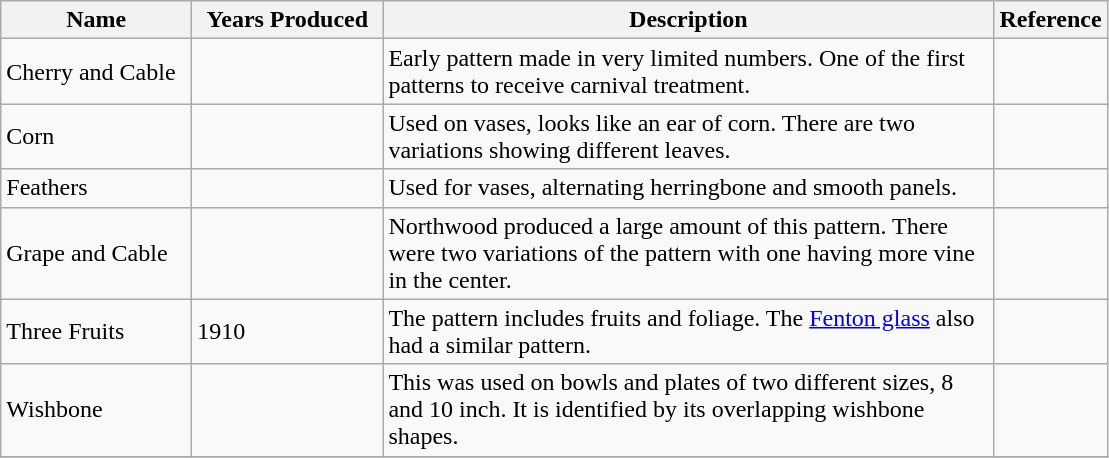<table class="sortable wikitable">
<tr>
<th width="120">Name</th>
<th width="120">Years Produced</th>
<th width="400">Description</th>
<th width="15">Reference</th>
</tr>
<tr>
<td>Cherry and Cable</td>
<td></td>
<td>Early pattern made in very limited numbers. One of the first patterns to receive carnival treatment.</td>
<td align="center"></td>
</tr>
<tr>
<td>Corn</td>
<td></td>
<td>Used on vases, looks like an ear of corn. There are two variations showing different leaves.</td>
<td align="center"></td>
</tr>
<tr>
<td>Feathers</td>
<td></td>
<td>Used for vases, alternating herringbone and smooth panels.</td>
<td align="center"></td>
</tr>
<tr>
<td>Grape and Cable</td>
<td></td>
<td>Northwood produced a large amount of this pattern. There were two variations of the pattern with one having more vine in the center.</td>
<td align="center"></td>
</tr>
<tr>
<td>Three Fruits</td>
<td>1910</td>
<td>The pattern includes fruits and foliage. The <a href='#'>Fenton glass</a> also had a similar pattern.</td>
<td align="center"></td>
</tr>
<tr>
<td>Wishbone</td>
<td></td>
<td>This was used on bowls and plates of two different sizes, 8 and 10 inch. It is identified by its overlapping wishbone shapes.</td>
<td align="center"></td>
</tr>
<tr>
</tr>
</table>
